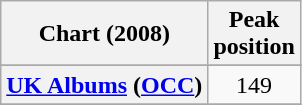<table class="wikitable sortable plainrowheaders">
<tr>
<th scope="col">Chart (2008)</th>
<th scope="col">Peak<br>position</th>
</tr>
<tr>
</tr>
<tr>
</tr>
<tr>
</tr>
<tr>
</tr>
<tr>
<th scope="row"><a href='#'>UK Albums</a> (<a href='#'>OCC</a>)</th>
<td style="text-align:center;">149</td>
</tr>
<tr>
</tr>
</table>
